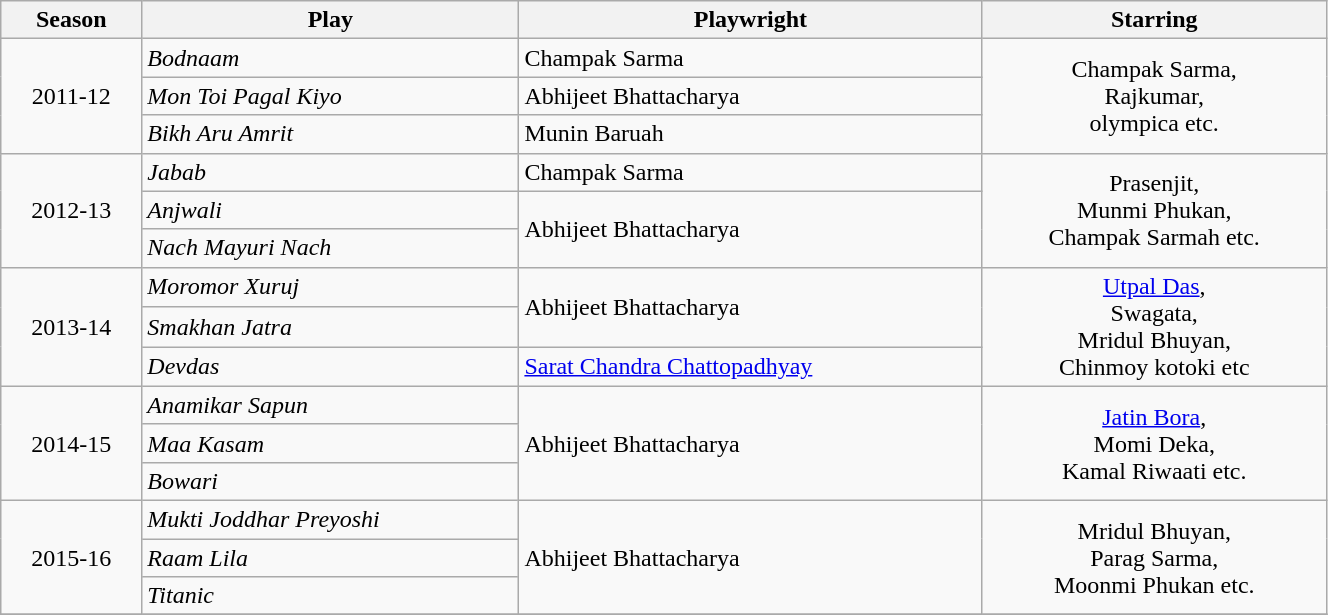<table class="wikitable" style="width:70%;">
<tr>
<th>Season</th>
<th>Play</th>
<th>Playwright</th>
<th>Starring</th>
</tr>
<tr>
<td rowspan=3 style="text-align:center;">2011-12</td>
<td><em>Bodnaam</em></td>
<td>Champak Sarma</td>
<td rowspan=3 style="text-align:center;">Champak Sarma,<br>Rajkumar,<br> olympica etc.</td>
</tr>
<tr>
<td><em>Mon Toi Pagal Kiyo</em></td>
<td>Abhijeet Bhattacharya</td>
</tr>
<tr>
<td><em>Bikh Aru Amrit</em></td>
<td>Munin Baruah</td>
</tr>
<tr>
<td rowspan=3 style="text-align:center;">2012-13</td>
<td><em>Jabab</em></td>
<td>Champak Sarma</td>
<td rowspan=3 style="text-align:center;">Prasenjit,<br>Munmi Phukan,<br> Champak Sarmah etc.</td>
</tr>
<tr>
<td><em>Anjwali</em></td>
<td rowspan=2>Abhijeet Bhattacharya</td>
</tr>
<tr>
<td><em>Nach Mayuri Nach</em></td>
</tr>
<tr>
<td rowspan=3 style="text-align:center;">2013-14</td>
<td><em>Moromor Xuruj</em></td>
<td rowspan=2>Abhijeet Bhattacharya</td>
<td rowspan=3 style="text-align:center;"><a href='#'>Utpal Das</a>,<br>Swagata,<br>Mridul Bhuyan,<br>Chinmoy kotoki etc</td>
</tr>
<tr>
<td><em>Smakhan Jatra</em></td>
</tr>
<tr>
<td><em>Devdas</em></td>
<td><a href='#'>Sarat Chandra Chattopadhyay</a></td>
</tr>
<tr>
<td rowspan=3 style="text-align:center;">2014-15</td>
<td><em>Anamikar Sapun</em></td>
<td rowspan=3>Abhijeet Bhattacharya</td>
<td rowspan=3 style="text-align:center;"><a href='#'>Jatin Bora</a>,<br>Momi Deka,<br> Kamal Riwaati etc.</td>
</tr>
<tr>
<td><em>Maa Kasam</em></td>
</tr>
<tr>
<td><em>Bowari</em></td>
</tr>
<tr>
<td rowspan=3 style="text-align:center;">2015-16</td>
<td><em>Mukti Joddhar Preyoshi</em></td>
<td rowspan=3>Abhijeet Bhattacharya</td>
<td rowspan=3 style="text-align:center;">Mridul Bhuyan,<br>Parag Sarma,<br> Moonmi Phukan etc.</td>
</tr>
<tr>
<td><em>Raam Lila</em></td>
</tr>
<tr>
<td><em>Titanic</em></td>
</tr>
<tr>
</tr>
</table>
